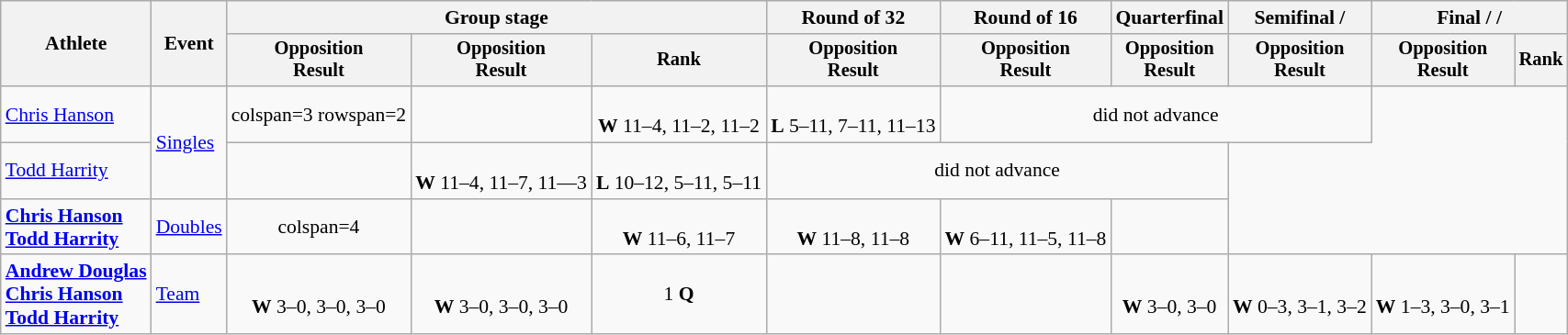<table class=wikitable style=font-size:90%;text-align:center>
<tr>
<th rowspan=2>Athlete</th>
<th rowspan=2>Event</th>
<th colspan=3>Group stage</th>
<th>Round of 32</th>
<th>Round of 16</th>
<th>Quarterfinal</th>
<th>Semifinal / </th>
<th colspan=2>Final /  / </th>
</tr>
<tr style=font-size:95%>
<th>Opposition<br>Result</th>
<th>Opposition<br>Result</th>
<th>Rank</th>
<th>Opposition<br>Result</th>
<th>Opposition<br>Result</th>
<th>Opposition<br>Result</th>
<th>Opposition<br>Result</th>
<th>Opposition<br>Result</th>
<th>Rank</th>
</tr>
<tr>
<td align=left><a href='#'>Chris Hanson</a></td>
<td align=left rowspan=2><a href='#'>Singles</a></td>
<td>colspan=3 rowspan=2 </td>
<td></td>
<td><br><strong>W</strong> 11–4, 11–2, 11–2</td>
<td><br><strong>L</strong> 5–11, 7–11, 11–13</td>
<td colspan=3>did not advance</td>
</tr>
<tr>
<td align=left><a href='#'>Todd Harrity</a></td>
<td></td>
<td><br><strong>W</strong> 11–4, 11–7, 11—3</td>
<td><br><strong>L</strong> 10–12, 5–11, 5–11</td>
<td colspan=3>did not advance</td>
</tr>
<tr>
<td align=left><strong><a href='#'>Chris Hanson</a><br><a href='#'>Todd Harrity</a></strong></td>
<td align=left><a href='#'>Doubles</a></td>
<td>colspan=4 </td>
<td></td>
<td><br><strong>W</strong> 11–6, 11–7</td>
<td><br><strong>W</strong> 11–8, 11–8</td>
<td><br><strong>W</strong> 6–11, 11–5, 11–8</td>
<td></td>
</tr>
<tr>
<td align=left><strong><a href='#'>Andrew Douglas</a><br><a href='#'>Chris Hanson</a><br><a href='#'>Todd Harrity</a></strong></td>
<td align=left><a href='#'>Team</a></td>
<td><br><strong>W</strong> 3–0, 3–0, 3–0</td>
<td><br><strong>W</strong> 3–0, 3–0, 3–0</td>
<td>1 <strong>Q</strong></td>
<td></td>
<td></td>
<td><br><strong>W</strong> 3–0, 3–0</td>
<td><br><strong>W</strong> 0–3, 3–1, 3–2</td>
<td><br><strong>W</strong> 1–3, 3–0, 3–1</td>
<td></td>
</tr>
</table>
